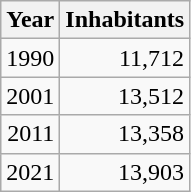<table cellspacing="0" cellpadding="0">
<tr>
<td valign="top"><br><table class="wikitable sortable zebra hintergrundfarbe5">
<tr>
<th>Year</th>
<th>Inhabitants</th>
</tr>
<tr align="right">
<td>1990</td>
<td>11,712</td>
</tr>
<tr align="right">
<td>2001</td>
<td>13,512</td>
</tr>
<tr align="right">
<td>2011</td>
<td>13,358</td>
</tr>
<tr align="right">
<td>2021</td>
<td>13,903</td>
</tr>
</table>
</td>
</tr>
</table>
